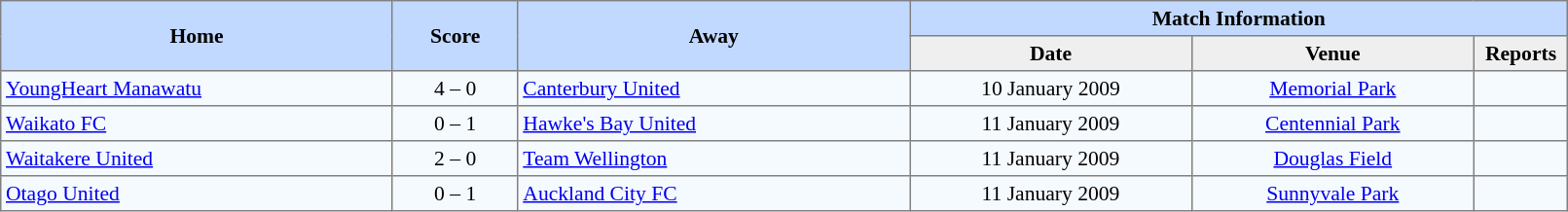<table border=1 style="border-collapse:collapse; font-size:90%; text-align:center;" cellpadding=3 cellspacing=0 width=85%>
<tr bgcolor=#C1D8FF>
<th rowspan=2 width=25%>Home</th>
<th rowspan=2 width=8%>Score</th>
<th rowspan=2 width=25%>Away</th>
<th colspan=8>Match Information</th>
</tr>
<tr bgcolor=#EFEFEF>
<th width=18%>Date</th>
<th width=18%>Venue</th>
<th width=10%>Reports</th>
</tr>
<tr bgcolor=#F5FAFF>
<td align=left> <a href='#'>YoungHeart Manawatu</a></td>
<td>4 – 0</td>
<td align=left> <a href='#'>Canterbury United</a></td>
<td>10 January 2009</td>
<td><a href='#'>Memorial Park</a></td>
<td></td>
</tr>
<tr bgcolor=#F5FAFF>
<td align=left> <a href='#'>Waikato FC</a></td>
<td>0 – 1</td>
<td align=left> <a href='#'>Hawke's Bay United</a></td>
<td>11 January 2009</td>
<td><a href='#'>Centennial Park</a></td>
<td></td>
</tr>
<tr bgcolor=#F5FAFF>
<td align=left> <a href='#'>Waitakere United</a></td>
<td>2 – 0</td>
<td align=left> <a href='#'>Team Wellington</a></td>
<td>11 January 2009</td>
<td><a href='#'>Douglas Field</a></td>
<td></td>
</tr>
<tr bgcolor=#F5FAFF>
<td align=left> <a href='#'>Otago United</a></td>
<td>0 – 1</td>
<td align=left> <a href='#'>Auckland City FC</a></td>
<td>11 January 2009</td>
<td><a href='#'>Sunnyvale Park</a></td>
<td></td>
</tr>
</table>
